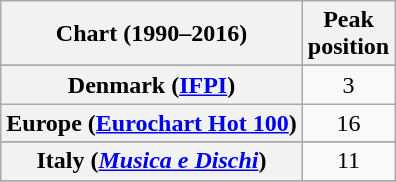<table class="wikitable sortable plainrowheaders" style="text-align:center">
<tr>
<th scope="col">Chart (1990–2016)</th>
<th scope="col">Peak<br> position</th>
</tr>
<tr>
</tr>
<tr>
</tr>
<tr>
<th scope="row">Denmark (<a href='#'>IFPI</a>)</th>
<td>3</td>
</tr>
<tr>
<th scope="row">Europe (<a href='#'>Eurochart Hot 100</a>)</th>
<td>16</td>
</tr>
<tr>
</tr>
<tr>
<th scope="row">Italy (<em><a href='#'>Musica e Dischi</a></em>)</th>
<td>11</td>
</tr>
<tr>
</tr>
<tr>
</tr>
<tr>
</tr>
<tr>
</tr>
<tr>
</tr>
<tr>
</tr>
<tr>
</tr>
<tr>
</tr>
<tr>
</tr>
</table>
